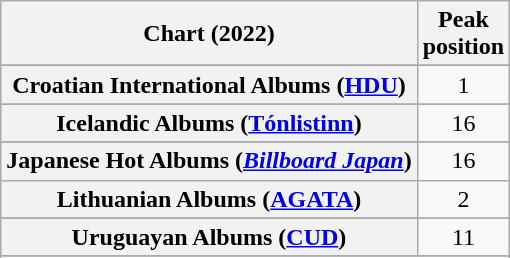<table class="wikitable sortable plainrowheaders" style="text-align:center">
<tr>
<th scope="col">Chart (2022)</th>
<th scope="col">Peak<br>position</th>
</tr>
<tr>
</tr>
<tr>
</tr>
<tr>
</tr>
<tr>
</tr>
<tr>
</tr>
<tr>
<th scope="row">Croatian International Albums (<a href='#'>HDU</a>)</th>
<td>1</td>
</tr>
<tr>
</tr>
<tr>
</tr>
<tr>
</tr>
<tr>
</tr>
<tr>
</tr>
<tr>
</tr>
<tr>
<th scope="row">Icelandic Albums (<a href='#'>Tónlistinn</a>)</th>
<td>16</td>
</tr>
<tr>
</tr>
<tr>
</tr>
<tr>
</tr>
<tr>
<th scope="row">Japanese Hot Albums (<em><a href='#'>Billboard Japan</a></em>)</th>
<td>16</td>
</tr>
<tr>
<th scope="row">Lithuanian Albums (<a href='#'>AGATA</a>)</th>
<td>2</td>
</tr>
<tr>
</tr>
<tr>
</tr>
<tr>
</tr>
<tr>
</tr>
<tr>
</tr>
<tr>
</tr>
<tr>
</tr>
<tr>
</tr>
<tr>
</tr>
<tr>
</tr>
<tr>
<th scope="row">Uruguayan Albums (<a href='#'>CUD</a>)</th>
<td>11</td>
</tr>
<tr>
</tr>
<tr>
</tr>
<tr>
</tr>
</table>
